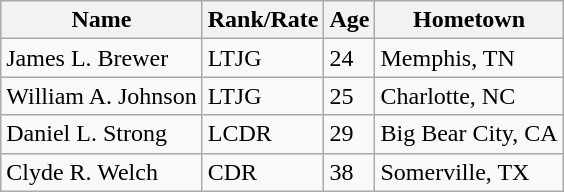<table class="wikitable">
<tr>
<th>Name</th>
<th>Rank/Rate</th>
<th>Age</th>
<th>Hometown</th>
</tr>
<tr>
<td>James L. Brewer</td>
<td>LTJG</td>
<td>24</td>
<td>Memphis, TN</td>
</tr>
<tr>
<td>William A. Johnson</td>
<td>LTJG</td>
<td>25</td>
<td>Charlotte, NC</td>
</tr>
<tr>
<td>Daniel L. Strong</td>
<td>LCDR</td>
<td>29</td>
<td>Big Bear City, CA</td>
</tr>
<tr>
<td>Clyde R. Welch</td>
<td>CDR</td>
<td>38</td>
<td>Somerville, TX</td>
</tr>
</table>
